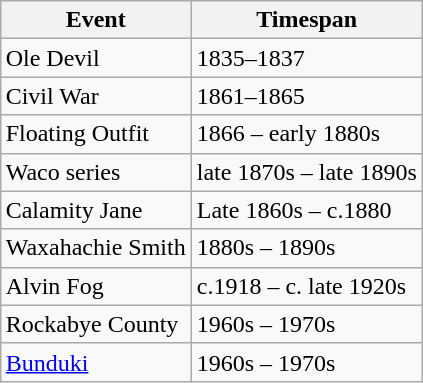<table class="wikitable"  style="text-align:left; float:right;">
<tr>
<th>Event</th>
<th>Timespan</th>
</tr>
<tr>
<td>Ole Devil</td>
<td>1835–1837</td>
</tr>
<tr>
<td>Civil War</td>
<td>1861–1865</td>
</tr>
<tr>
<td>Floating Outfit</td>
<td>1866 – early 1880s</td>
</tr>
<tr>
<td>Waco series</td>
<td>late 1870s – late 1890s</td>
</tr>
<tr>
<td>Calamity Jane</td>
<td>Late 1860s – c.1880</td>
</tr>
<tr>
<td>Waxahachie Smith</td>
<td>1880s – 1890s</td>
</tr>
<tr>
<td>Alvin Fog</td>
<td>c.1918 – c. late 1920s</td>
</tr>
<tr>
<td>Rockabye County</td>
<td>1960s – 1970s</td>
</tr>
<tr>
<td><a href='#'>Bunduki</a></td>
<td>1960s – 1970s</td>
</tr>
</table>
